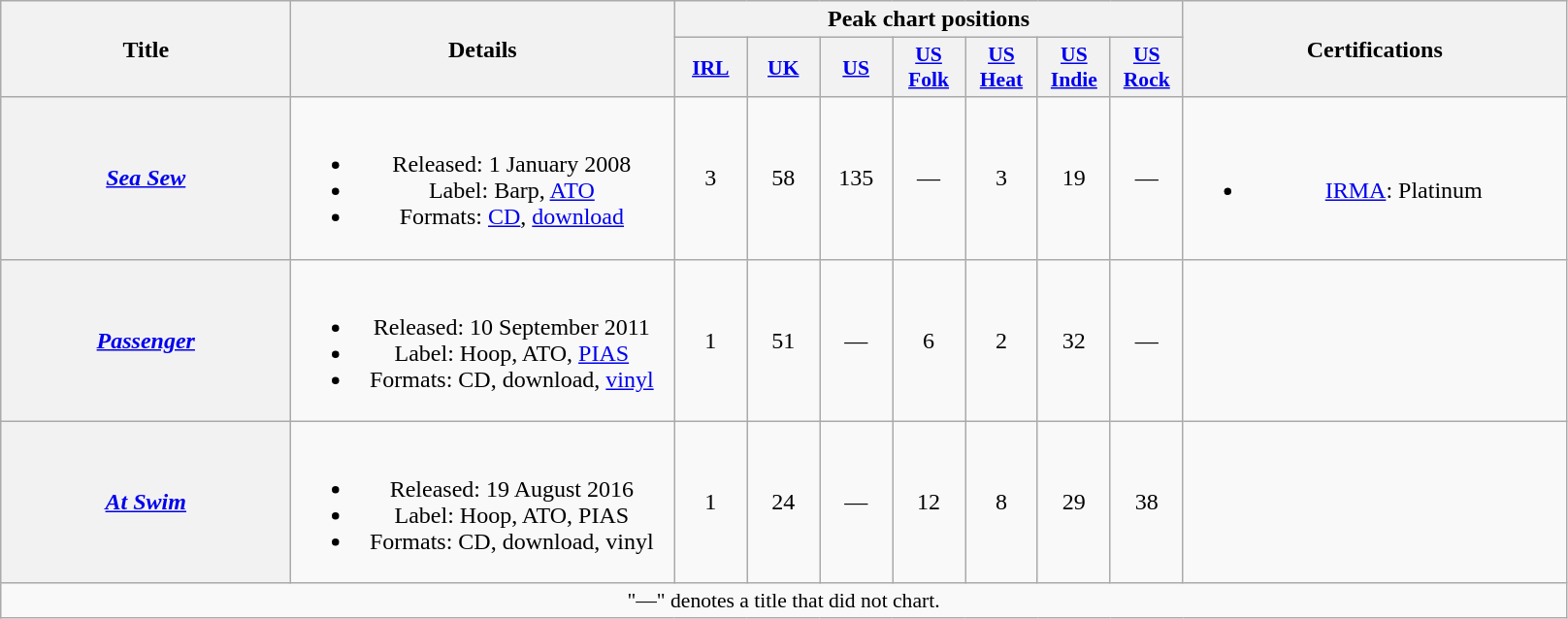<table class="wikitable plainrowheaders" style="text-align:center;" border="1">
<tr>
<th scope="col" rowspan="2" style="width:12em;">Title</th>
<th scope="col" rowspan="2" style="width:16em;">Details</th>
<th scope="col" colspan="7">Peak chart positions</th>
<th scope="col" rowspan="2" style="width:16em;">Certifications</th>
</tr>
<tr>
<th style="width:3em;font-size:90%;"><a href='#'>IRL</a><br></th>
<th style="width:3em;font-size:90%;"><a href='#'>UK</a><br></th>
<th style="width:3em;font-size:90%;"><a href='#'>US</a><br></th>
<th style="width:3em;font-size:90%;"><a href='#'>US<br>Folk</a><br></th>
<th style="width:3em;font-size:90%;"><a href='#'>US<br>Heat</a><br></th>
<th style="width:3em;font-size:90%;"><a href='#'>US<br>Indie</a><br></th>
<th style="width:3em;font-size:90%;"><a href='#'>US<br>Rock</a><br></th>
</tr>
<tr>
<th scope="row"><em><a href='#'>Sea Sew</a></em></th>
<td><br><ul><li>Released: 1 January 2008</li><li>Label: Barp, <a href='#'>ATO</a></li><li>Formats: <a href='#'>CD</a>, <a href='#'>download</a></li></ul></td>
<td>3</td>
<td>58</td>
<td>135</td>
<td>—</td>
<td>3</td>
<td>19</td>
<td>—</td>
<td><br><ul><li><a href='#'>IRMA</a>: Platinum</li></ul></td>
</tr>
<tr>
<th scope="row"><em><a href='#'>Passenger</a></em></th>
<td><br><ul><li>Released: 10 September 2011</li><li>Label: Hoop, ATO, <a href='#'>PIAS</a></li><li>Formats: CD, download, <a href='#'>vinyl</a></li></ul></td>
<td>1</td>
<td>51</td>
<td>—</td>
<td>6</td>
<td>2</td>
<td>32</td>
<td>—</td>
<td></td>
</tr>
<tr>
<th scope="row"><em><a href='#'>At Swim</a></em></th>
<td><br><ul><li>Released: 19 August 2016</li><li>Label: Hoop, ATO, PIAS</li><li>Formats: CD, download, vinyl</li></ul></td>
<td>1</td>
<td>24</td>
<td>—</td>
<td>12</td>
<td>8</td>
<td>29</td>
<td>38</td>
<td></td>
</tr>
<tr>
<td colspan="10" style="font-size:90%">"—" denotes a title that did not chart.</td>
</tr>
</table>
